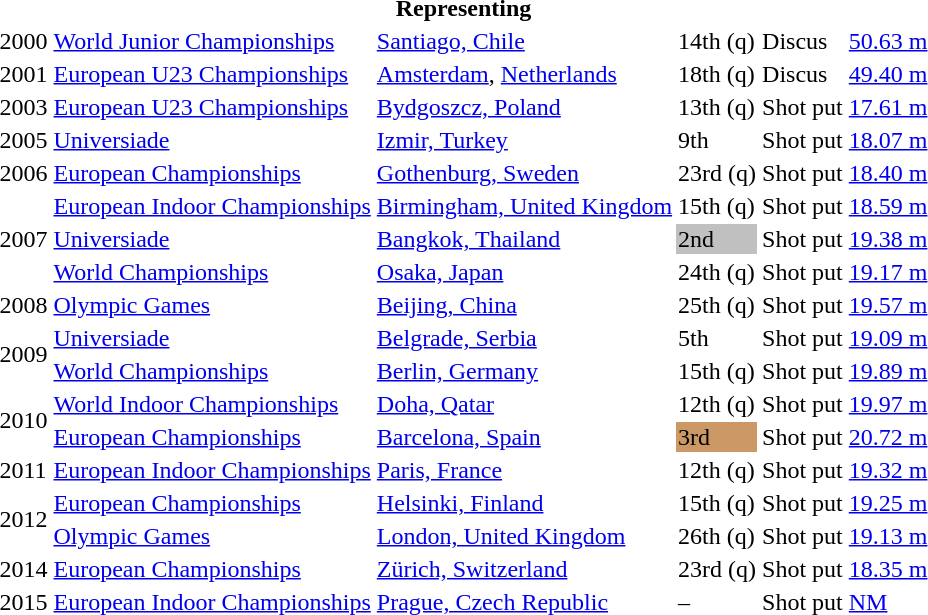<table>
<tr>
<th colspan="6">Representing </th>
</tr>
<tr>
<td>2000</td>
<td><a href='#'>World Junior Championships</a></td>
<td><a href='#'>Santiago, Chile</a></td>
<td>14th (q)</td>
<td>Discus</td>
<td><a href='#'>50.63 m</a></td>
</tr>
<tr>
<td>2001</td>
<td><a href='#'>European U23 Championships</a></td>
<td><a href='#'>Amsterdam</a>, <a href='#'>Netherlands</a></td>
<td>18th (q)</td>
<td>Discus</td>
<td><a href='#'>49.40 m</a></td>
</tr>
<tr>
<td>2003</td>
<td><a href='#'>European U23 Championships</a></td>
<td><a href='#'>Bydgoszcz, Poland</a></td>
<td>13th (q)</td>
<td>Shot put</td>
<td><a href='#'>17.61 m</a></td>
</tr>
<tr>
<td>2005</td>
<td><a href='#'>Universiade</a></td>
<td><a href='#'>Izmir, Turkey</a></td>
<td>9th</td>
<td>Shot put</td>
<td><a href='#'>18.07 m</a></td>
</tr>
<tr>
<td>2006</td>
<td><a href='#'>European Championships</a></td>
<td><a href='#'>Gothenburg, Sweden</a></td>
<td>23rd (q)</td>
<td>Shot put</td>
<td><a href='#'>18.40 m</a></td>
</tr>
<tr>
<td rowspan=3>2007</td>
<td><a href='#'>European Indoor Championships</a></td>
<td><a href='#'>Birmingham, United Kingdom</a></td>
<td>15th (q)</td>
<td>Shot put</td>
<td><a href='#'>18.59 m</a></td>
</tr>
<tr>
<td><a href='#'>Universiade</a></td>
<td><a href='#'>Bangkok, Thailand</a></td>
<td bgcolor=silver>2nd</td>
<td>Shot put</td>
<td><a href='#'>19.38 m</a></td>
</tr>
<tr>
<td><a href='#'>World Championships</a></td>
<td><a href='#'>Osaka, Japan</a></td>
<td>24th (q)</td>
<td>Shot put</td>
<td><a href='#'>19.17 m</a></td>
</tr>
<tr>
<td>2008</td>
<td><a href='#'>Olympic Games</a></td>
<td><a href='#'>Beijing, China</a></td>
<td>25th (q)</td>
<td>Shot put</td>
<td><a href='#'>19.57 m</a></td>
</tr>
<tr>
<td rowspan=2>2009</td>
<td><a href='#'>Universiade</a></td>
<td><a href='#'>Belgrade, Serbia</a></td>
<td>5th</td>
<td>Shot put</td>
<td><a href='#'>19.09 m</a></td>
</tr>
<tr>
<td><a href='#'>World Championships</a></td>
<td><a href='#'>Berlin, Germany</a></td>
<td>15th (q)</td>
<td>Shot put</td>
<td><a href='#'>19.89 m</a></td>
</tr>
<tr>
<td rowspan=2>2010</td>
<td><a href='#'>World Indoor Championships</a></td>
<td><a href='#'>Doha, Qatar</a></td>
<td>12th (q)</td>
<td>Shot put</td>
<td><a href='#'>19.97 m</a></td>
</tr>
<tr>
<td><a href='#'>European Championships</a></td>
<td><a href='#'>Barcelona, Spain</a></td>
<td bgcolor=cc9966>3rd</td>
<td>Shot put</td>
<td><a href='#'>20.72 m</a></td>
</tr>
<tr>
<td>2011</td>
<td><a href='#'>European Indoor Championships</a></td>
<td><a href='#'>Paris, France</a></td>
<td>12th (q)</td>
<td>Shot put</td>
<td><a href='#'>19.32 m</a></td>
</tr>
<tr>
<td rowspan=2>2012</td>
<td><a href='#'>European Championships</a></td>
<td><a href='#'>Helsinki, Finland</a></td>
<td>15th (q)</td>
<td>Shot put</td>
<td><a href='#'>19.25 m</a></td>
</tr>
<tr>
<td><a href='#'>Olympic Games</a></td>
<td><a href='#'>London, United Kingdom</a></td>
<td>26th (q)</td>
<td>Shot put</td>
<td><a href='#'>19.13 m</a></td>
</tr>
<tr>
<td>2014</td>
<td><a href='#'>European Championships</a></td>
<td><a href='#'>Zürich, Switzerland</a></td>
<td>23rd (q)</td>
<td>Shot put</td>
<td><a href='#'>18.35 m</a></td>
</tr>
<tr>
<td>2015</td>
<td><a href='#'>European Indoor Championships</a></td>
<td><a href='#'>Prague, Czech Republic</a></td>
<td>–</td>
<td>Shot put</td>
<td><a href='#'>NM</a></td>
</tr>
</table>
